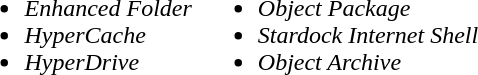<table>
<tr>
<td><br><ul><li><em>Enhanced Folder</em></li><li><em>HyperCache</em></li><li><em>HyperDrive</em></li></ul></td>
<td><br><ul><li><em>Object Package</em></li><li><em>Stardock Internet Shell</em></li><li><em>Object Archive</em></li></ul></td>
</tr>
</table>
